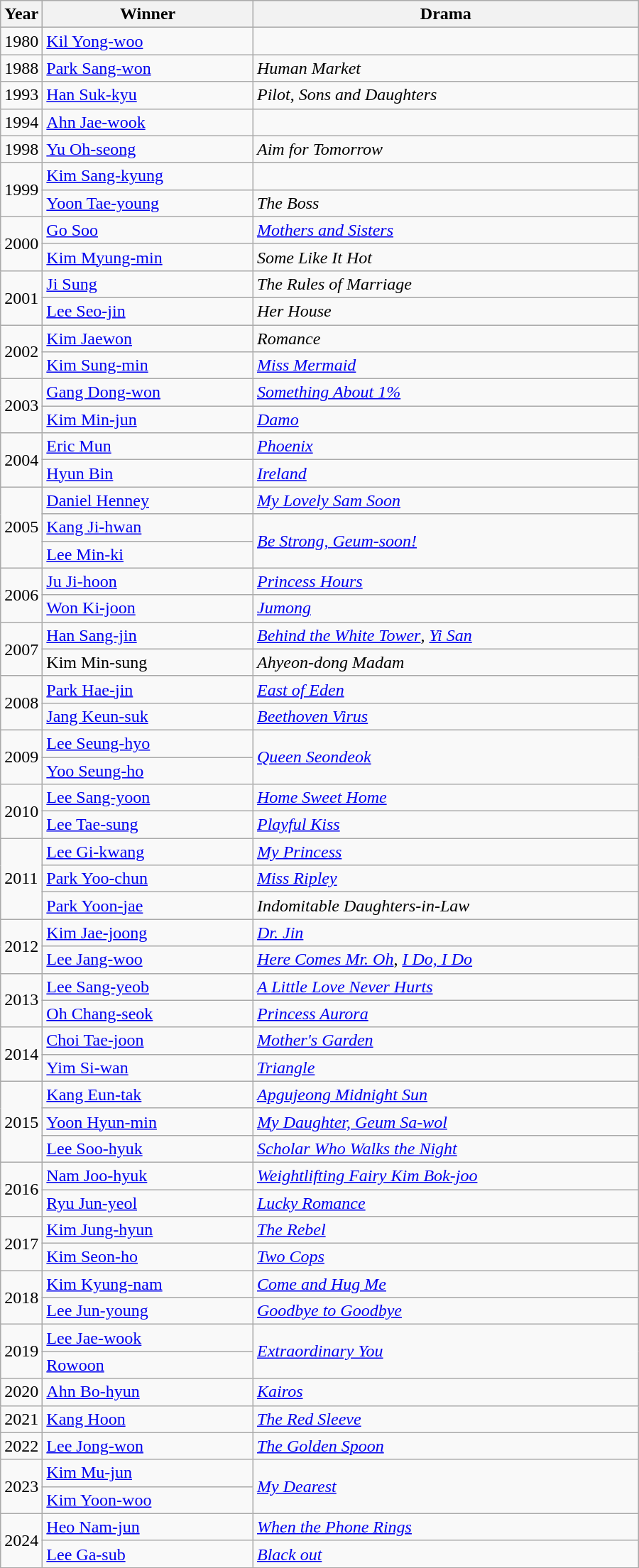<table class="wikitable" style="width:600px">
<tr>
<th width=10>Year</th>
<th>Winner</th>
<th>Drama</th>
</tr>
<tr>
<td>1980</td>
<td><a href='#'>Kil Yong-woo</a></td>
<td></td>
</tr>
<tr>
<td>1988</td>
<td><a href='#'>Park Sang-won</a></td>
<td><em>Human Market</em></td>
</tr>
<tr>
<td>1993</td>
<td><a href='#'>Han Suk-kyu</a></td>
<td><em>Pilot</em>, <em>Sons and Daughters</em></td>
</tr>
<tr>
<td>1994</td>
<td><a href='#'>Ahn Jae-wook</a></td>
<td></td>
</tr>
<tr>
<td>1998</td>
<td><a href='#'>Yu Oh-seong</a></td>
<td><em>Aim for Tomorrow</em></td>
</tr>
<tr>
<td rowspan=2>1999</td>
<td><a href='#'>Kim Sang-kyung</a></td>
<td></td>
</tr>
<tr>
<td><a href='#'>Yoon Tae-young</a></td>
<td><em>The Boss</em></td>
</tr>
<tr>
<td rowspan=2>2000</td>
<td><a href='#'>Go Soo</a></td>
<td><em><a href='#'>Mothers and Sisters</a></em></td>
</tr>
<tr>
<td><a href='#'>Kim Myung-min</a></td>
<td><em>Some Like It Hot</em></td>
</tr>
<tr>
<td rowspan=2>2001</td>
<td><a href='#'>Ji Sung</a></td>
<td><em>The Rules of Marriage</em></td>
</tr>
<tr>
<td><a href='#'>Lee Seo-jin</a></td>
<td><em>Her House</em></td>
</tr>
<tr>
<td rowspan=2>2002</td>
<td><a href='#'>Kim Jaewon</a></td>
<td><em>Romance</em></td>
</tr>
<tr>
<td><a href='#'>Kim Sung-min</a></td>
<td><em><a href='#'>Miss Mermaid</a></em></td>
</tr>
<tr>
<td rowspan=2>2003</td>
<td><a href='#'>Gang Dong-won</a></td>
<td><em><a href='#'>Something About 1%</a></em></td>
</tr>
<tr>
<td><a href='#'>Kim Min-jun</a></td>
<td><em><a href='#'>Damo</a></em></td>
</tr>
<tr>
<td rowspan=2>2004</td>
<td><a href='#'>Eric Mun</a></td>
<td><em><a href='#'>Phoenix</a></em></td>
</tr>
<tr>
<td><a href='#'>Hyun Bin</a></td>
<td><em><a href='#'>Ireland</a></em></td>
</tr>
<tr>
<td rowspan=3>2005</td>
<td><a href='#'>Daniel Henney</a></td>
<td><em><a href='#'>My Lovely Sam Soon</a></em></td>
</tr>
<tr>
<td><a href='#'>Kang Ji-hwan</a></td>
<td rowspan=2><em><a href='#'>Be Strong, Geum-soon!</a></em></td>
</tr>
<tr>
<td><a href='#'>Lee Min-ki</a></td>
</tr>
<tr>
<td rowspan=2>2006</td>
<td><a href='#'>Ju Ji-hoon</a></td>
<td><em><a href='#'>Princess Hours</a></em></td>
</tr>
<tr>
<td><a href='#'>Won Ki-joon</a></td>
<td><em><a href='#'>Jumong</a></em></td>
</tr>
<tr>
<td rowspan=2>2007</td>
<td><a href='#'>Han Sang-jin</a></td>
<td><em><a href='#'>Behind the White Tower</a></em>, <em><a href='#'>Yi San</a></em></td>
</tr>
<tr>
<td>Kim Min-sung</td>
<td><em>Ahyeon-dong Madam</em></td>
</tr>
<tr>
<td rowspan=2>2008</td>
<td><a href='#'>Park Hae-jin</a></td>
<td><em><a href='#'>East of Eden</a></em></td>
</tr>
<tr>
<td><a href='#'>Jang Keun-suk</a></td>
<td><em><a href='#'>Beethoven Virus</a></em></td>
</tr>
<tr>
<td rowspan=2>2009</td>
<td><a href='#'>Lee Seung-hyo</a></td>
<td rowspan=2><em><a href='#'>Queen Seondeok</a></em></td>
</tr>
<tr>
<td><a href='#'>Yoo Seung-ho</a></td>
</tr>
<tr>
<td rowspan=2>2010</td>
<td><a href='#'>Lee Sang-yoon</a></td>
<td><em><a href='#'>Home Sweet Home</a></em></td>
</tr>
<tr>
<td><a href='#'>Lee Tae-sung</a></td>
<td><em><a href='#'>Playful Kiss</a></em></td>
</tr>
<tr>
<td rowspan=3>2011</td>
<td><a href='#'>Lee Gi-kwang</a></td>
<td><em><a href='#'>My Princess</a></em></td>
</tr>
<tr>
<td><a href='#'>Park Yoo-chun</a></td>
<td><em><a href='#'>Miss Ripley</a></em></td>
</tr>
<tr>
<td><a href='#'>Park Yoon-jae</a></td>
<td><em>Indomitable Daughters-in-Law</em></td>
</tr>
<tr>
<td rowspan=2>2012</td>
<td><a href='#'>Kim Jae-joong</a></td>
<td><em><a href='#'>Dr. Jin</a></em></td>
</tr>
<tr>
<td><a href='#'>Lee Jang-woo</a></td>
<td><em><a href='#'>Here Comes Mr. Oh</a></em>, <em><a href='#'>I Do, I Do</a></em></td>
</tr>
<tr>
<td rowspan=2>2013</td>
<td><a href='#'>Lee Sang-yeob</a></td>
<td><em><a href='#'>A Little Love Never Hurts</a></em></td>
</tr>
<tr>
<td><a href='#'>Oh Chang-seok</a></td>
<td><em><a href='#'>Princess Aurora</a></em></td>
</tr>
<tr>
<td rowspan=2>2014</td>
<td><a href='#'>Choi Tae-joon</a></td>
<td><em><a href='#'>Mother's Garden</a></em></td>
</tr>
<tr>
<td><a href='#'>Yim Si-wan</a></td>
<td><em><a href='#'>Triangle</a></em></td>
</tr>
<tr>
<td rowspan=3>2015</td>
<td><a href='#'>Kang Eun-tak</a></td>
<td><em><a href='#'>Apgujeong Midnight Sun</a></em></td>
</tr>
<tr>
<td><a href='#'>Yoon Hyun-min</a></td>
<td><em><a href='#'>My Daughter, Geum Sa-wol</a></em></td>
</tr>
<tr>
<td><a href='#'>Lee Soo-hyuk</a></td>
<td><em><a href='#'>Scholar Who Walks the Night</a></em></td>
</tr>
<tr>
<td rowspan=2>2016</td>
<td><a href='#'>Nam Joo-hyuk</a></td>
<td><em><a href='#'>Weightlifting Fairy Kim Bok-joo</a></em></td>
</tr>
<tr>
<td><a href='#'>Ryu Jun-yeol</a></td>
<td><em><a href='#'>Lucky Romance</a></em></td>
</tr>
<tr>
<td rowspan=2>2017</td>
<td><a href='#'>Kim Jung-hyun</a></td>
<td><em><a href='#'>The Rebel</a></em></td>
</tr>
<tr>
<td><a href='#'>Kim Seon-ho</a></td>
<td><em><a href='#'>Two Cops</a></em></td>
</tr>
<tr>
<td rowspan=2>2018</td>
<td><a href='#'>Kim Kyung-nam</a></td>
<td><em><a href='#'>Come and Hug Me</a></em></td>
</tr>
<tr>
<td><a href='#'>Lee Jun-young</a></td>
<td><em><a href='#'>Goodbye to Goodbye</a></em></td>
</tr>
<tr>
<td rowspan=2>2019</td>
<td><a href='#'>Lee Jae-wook</a></td>
<td rowspan=2><em><a href='#'>Extraordinary You</a></em></td>
</tr>
<tr>
<td><a href='#'>Rowoon</a></td>
</tr>
<tr>
<td>2020</td>
<td><a href='#'>Ahn Bo-hyun</a></td>
<td><em><a href='#'>Kairos</a></em></td>
</tr>
<tr>
<td>2021</td>
<td><a href='#'>Kang Hoon</a></td>
<td><em><a href='#'>The Red Sleeve</a></em></td>
</tr>
<tr>
<td>2022</td>
<td><a href='#'>Lee Jong-won</a></td>
<td><em><a href='#'>The Golden Spoon</a></em></td>
</tr>
<tr>
<td rowspan=2>2023</td>
<td><a href='#'>Kim Mu-jun</a></td>
<td rowspan=2><em><a href='#'>My Dearest</a></em></td>
</tr>
<tr>
<td><a href='#'>Kim Yoon-woo</a></td>
</tr>
<tr>
<td rowspan=2>2024</td>
<td><a href='#'>Heo Nam-jun</a></td>
<td><em><a href='#'>When the Phone Rings</a></em></td>
</tr>
<tr>
<td><a href='#'>Lee Ga-sub</a></td>
<td><em><a href='#'>Black out</a></em></td>
</tr>
</table>
